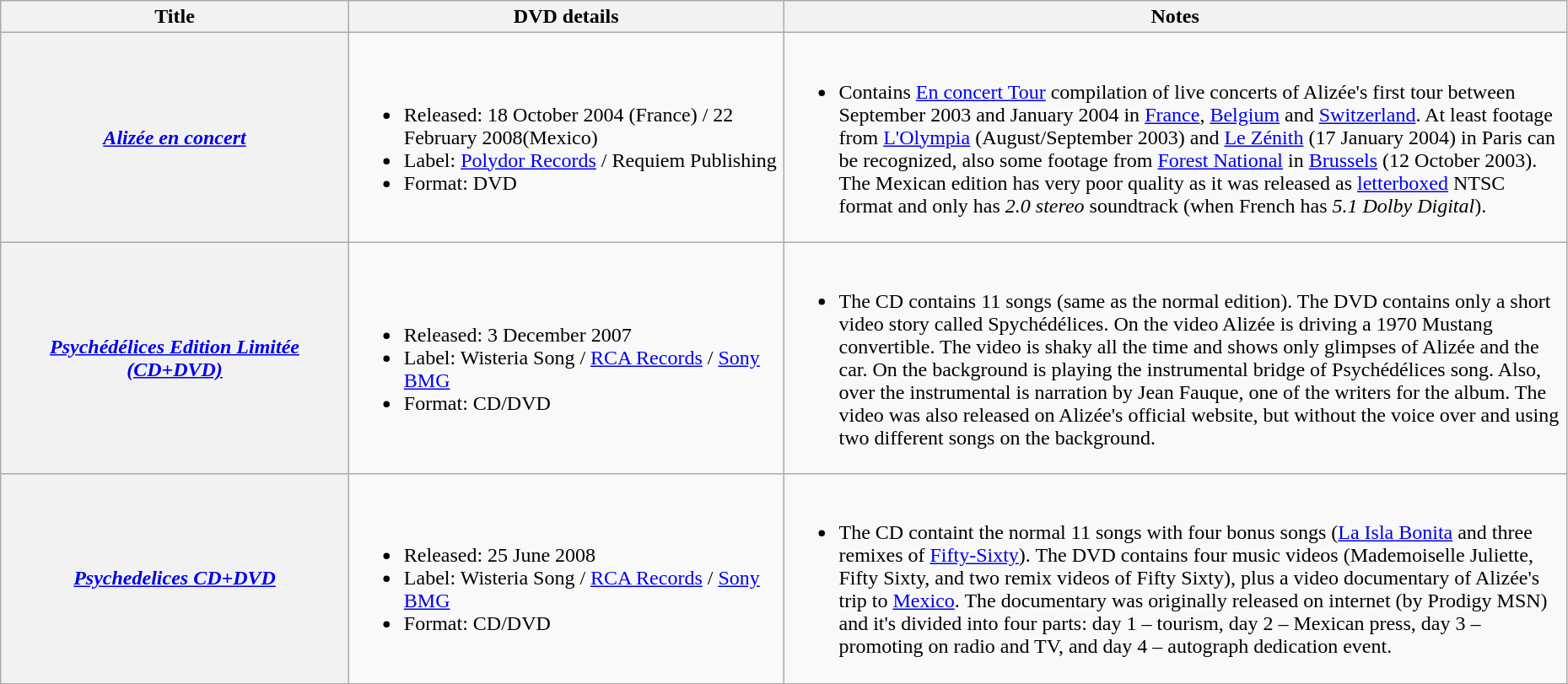<table class="wikitable plainrowheaders" style="width:98%;">
<tr>
<th scope="col" style="width:20%;">Title</th>
<th scope="col" style="width:25%;">DVD details</th>
<th scope="col" style="width:45%;">Notes</th>
</tr>
<tr>
<th scope="row"><em><a href='#'>Alizée en concert</a></em></th>
<td><br><ul><li>Released: 18 October 2004 (France) / 22 February 2008(Mexico) </li><li>Label: <a href='#'>Polydor Records</a> / Requiem Publishing</li><li>Format: DVD</li></ul></td>
<td><br><ul><li>Contains <a href='#'>En concert Tour</a> compilation of live concerts of Alizée's first tour between September 2003 and January 2004 in <a href='#'>France</a>, <a href='#'>Belgium</a> and <a href='#'>Switzerland</a>. At least footage from <a href='#'>L'Olympia</a> (August/September 2003) and <a href='#'>Le Zénith</a> (17 January 2004) in Paris can be recognized, also some footage from <a href='#'>Forest National</a> in <a href='#'>Brussels</a> (12 October 2003). The Mexican edition has very poor quality as it was released as <a href='#'>letterboxed</a> NTSC format and only has <em>2.0 stereo</em> soundtrack (when French has <em>5.1 Dolby Digital</em>).</li></ul></td>
</tr>
<tr>
<th scope="row"><em><a href='#'>Psychédélices Edition Limitée (CD+DVD)</a></em></th>
<td><br><ul><li>Released: 3 December 2007</li><li>Label: Wisteria Song / <a href='#'>RCA Records</a> / <a href='#'>Sony BMG</a></li><li>Format: CD/DVD</li></ul></td>
<td><br><ul><li>The CD contains 11 songs (same as the normal edition). The DVD contains only a short video story called Spychédélices. On the video Alizée is driving a 1970 Mustang convertible. The video is shaky all the time and shows only glimpses of Alizée and the car. On the background is playing the instrumental bridge of Psychédélices song. Also, over the instrumental is narration by Jean Fauque, one of the writers for the album. The video was also released on Alizée's official website, but without the voice over and using two different songs on the background.</li></ul></td>
</tr>
<tr>
<th scope="row"><em><a href='#'>Psychedelices CD+DVD</a></em></th>
<td><br><ul><li>Released: 25 June 2008</li><li>Label: Wisteria Song / <a href='#'>RCA Records</a> / <a href='#'>Sony BMG</a></li><li>Format: CD/DVD</li></ul></td>
<td><br><ul><li>The CD containt the normal 11 songs with four bonus songs (<a href='#'>La Isla Bonita</a> and three remixes of <a href='#'>Fifty-Sixty</a>). The DVD contains four music videos (Mademoiselle Juliette, Fifty Sixty, and two remix videos of Fifty Sixty), plus a video documentary of Alizée's trip to <a href='#'>Mexico</a>. The documentary was originally released on internet (by Prodigy MSN) and it's divided into four parts: day 1 – tourism, day 2 – Mexican press, day 3 – promoting on radio and TV, and day 4 – autograph dedication event.</li></ul></td>
</tr>
</table>
